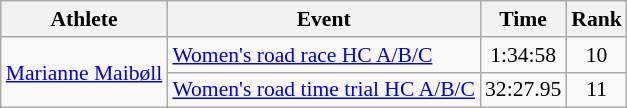<table class=wikitable style="font-size:90%">
<tr>
<th>Athlete</th>
<th>Event</th>
<th>Time</th>
<th>Rank</th>
</tr>
<tr>
<td rowspan="2"><a href='#'>Marianne Maibøll</a></td>
<td><a href='#'>Women's road race HC A/B/C</a></td>
<td style="text-align:center;">1:34:58</td>
<td style="text-align:center;">10</td>
</tr>
<tr>
<td><a href='#'>Women's road time trial HC A/B/C</a></td>
<td style="text-align:center;">32:27.95</td>
<td style="text-align:center;">11</td>
</tr>
</table>
